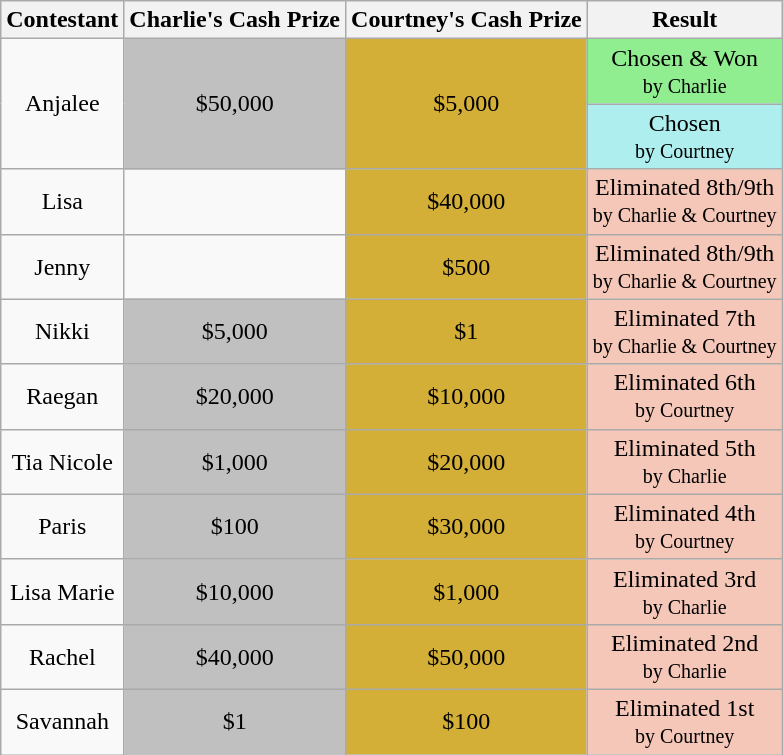<table class="wikitable sortable" style="text-align: center; width: auto;">
<tr>
<th>Contestant</th>
<th>Charlie's Cash Prize</th>
<th>Courtney's Cash Prize</th>
<th class="unsortable">Result</th>
</tr>
<tr>
<td scope="row" rowspan="2">Anjalee</td>
<td rowspan="2" style="background:#C0C0C0;">$50,000</td>
<td rowspan="2" style="background:#D4AF37;">$5,000</td>
<td colspan="1" style="background:#90EE90;">Chosen & Won<br><small>by Charlie</small></td>
</tr>
<tr>
<td colspan="1" style="background:#AFEEEE;">Chosen <br><small>by Courtney</small></td>
</tr>
<tr>
<td>Lisa</td>
<td></td>
<td style="background:#D4AF37;">$40,000</td>
<td style="background:#f4c7b8;">Eliminated 8th/9th <br><small>by Charlie & Courtney</small></td>
</tr>
<tr>
<td>Jenny</td>
<td></td>
<td style="background:#D4AF37;">$500</td>
<td style="background:#f4c7b8;">Eliminated 8th/9th <br><small>by Charlie & Courtney</small></td>
</tr>
<tr>
<td>Nikki</td>
<td style="background:#C0C0C0;">$5,000</td>
<td style="background:#D4AF37;">$1</td>
<td style="background:#f4c7b8;">Eliminated 7th <br><small>by Charlie & Courtney</small></td>
</tr>
<tr>
<td>Raegan</td>
<td style="background:#C0C0C0;">$20,000</td>
<td style="background:#D4AF37;">$10,000</td>
<td style="background:#f4c7b8;">Eliminated 6th <br><small>by Courtney</small></td>
</tr>
<tr>
<td>Tia Nicole</td>
<td style="background:#C0C0C0;">$1,000</td>
<td style="background:#D4AF37;">$20,000</td>
<td style="background:#f4c7b8;">Eliminated 5th <br><small>by Charlie</small></td>
</tr>
<tr>
<td>Paris</td>
<td style="background:#C0C0C0;">$100</td>
<td style="background:#D4AF37;">$30,000</td>
<td style="background:#f4c7b8;">Eliminated 4th <br><small>by Courtney</small></td>
</tr>
<tr>
<td>Lisa Marie</td>
<td style="background:#C0C0C0;">$10,000</td>
<td style="background:#D4AF37;">$1,000</td>
<td style="background:#f4c7b8;">Eliminated 3rd <br><small>by Charlie</small></td>
</tr>
<tr>
<td>Rachel</td>
<td style="background:#C0C0C0;">$40,000</td>
<td style="background:#D4AF37;">$50,000</td>
<td style="background:#f4c7b8;">Eliminated 2nd <br><small>by Charlie</small></td>
</tr>
<tr>
<td>Savannah</td>
<td style="background:#C0C0C0;">$1</td>
<td style="background:#D4AF37;">$100</td>
<td style="background:#f4c7b8;">Eliminated 1st <br><small>by Courtney</small></td>
</tr>
</table>
